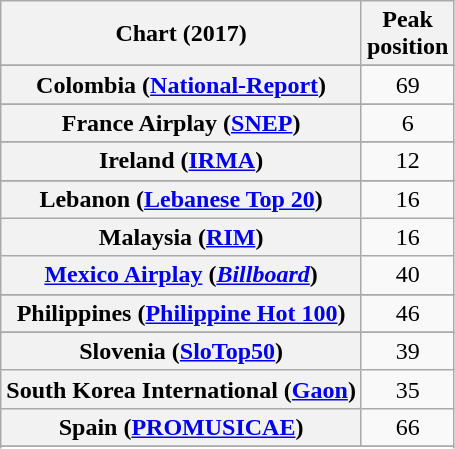<table class="wikitable sortable plainrowheaders" style="text-align:center">
<tr>
<th scope="col">Chart (2017)</th>
<th scope="col">Peak<br> position</th>
</tr>
<tr>
</tr>
<tr>
</tr>
<tr>
</tr>
<tr>
</tr>
<tr>
</tr>
<tr>
<th scope="row">Colombia (<a href='#'>National-Report</a>)</th>
<td>69</td>
</tr>
<tr>
</tr>
<tr>
</tr>
<tr>
</tr>
<tr>
</tr>
<tr>
<th scope="row">France Airplay (<a href='#'>SNEP</a>)</th>
<td style="text-align:center;">6</td>
</tr>
<tr>
</tr>
<tr>
</tr>
<tr>
</tr>
<tr>
</tr>
<tr>
<th scope="row">Ireland (<a href='#'>IRMA</a>)</th>
<td>12</td>
</tr>
<tr>
</tr>
<tr>
</tr>
<tr>
<th scope="row">Lebanon (<a href='#'>Lebanese Top 20</a>)</th>
<td>16</td>
</tr>
<tr>
<th scope="row">Malaysia (<a href='#'>RIM</a>)</th>
<td>16</td>
</tr>
<tr>
<th scope="row"><a href='#'>Mexico Airplay</a> (<em><a href='#'>Billboard</a></em>)</th>
<td>40</td>
</tr>
<tr>
</tr>
<tr>
</tr>
<tr>
</tr>
<tr>
</tr>
<tr>
<th scope="row">Philippines (<a href='#'>Philippine Hot 100</a>)</th>
<td>46</td>
</tr>
<tr>
</tr>
<tr>
</tr>
<tr>
</tr>
<tr>
</tr>
<tr>
</tr>
<tr>
<th scope="row">Slovenia (<a href='#'>SloTop50</a>)</th>
<td>39</td>
</tr>
<tr>
<th scope="row">South Korea International (<a href='#'>Gaon</a>)</th>
<td>35</td>
</tr>
<tr>
<th scope="row">Spain (<a href='#'>PROMUSICAE</a>)</th>
<td>66</td>
</tr>
<tr>
</tr>
<tr>
</tr>
<tr>
</tr>
<tr>
</tr>
<tr>
</tr>
<tr>
</tr>
<tr>
</tr>
<tr>
</tr>
<tr>
</tr>
<tr>
</tr>
</table>
